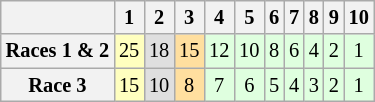<table class="wikitable" style="font-size: 85%">
<tr>
<th></th>
<th>1</th>
<th>2</th>
<th>3</th>
<th>4</th>
<th>5</th>
<th>6</th>
<th>7</th>
<th>8</th>
<th>9</th>
<th>10</th>
</tr>
<tr align="center">
<th>Races 1 & 2</th>
<td style="background:#FFFFBF;">25</td>
<td style="background:#DFDFDF;">18</td>
<td style="background:#FFDF9F;">15</td>
<td style="background:#DFFFDF;">12</td>
<td style="background:#DFFFDF;">10</td>
<td style="background:#DFFFDF;">8</td>
<td style="background:#DFFFDF;">6</td>
<td style="background:#DFFFDF;">4</td>
<td style="background:#DFFFDF;">2</td>
<td style="background:#DFFFDF;">1</td>
</tr>
<tr align="center">
<th>Race 3</th>
<td style="background:#FFFFBF;">15</td>
<td style="background:#DFDFDF;">10</td>
<td style="background:#FFDF9F;">8</td>
<td style="background:#DFFFDF;">7</td>
<td style="background:#DFFFDF;">6</td>
<td style="background:#DFFFDF;">5</td>
<td style="background:#DFFFDF;">4</td>
<td style="background:#DFFFDF;">3</td>
<td style="background:#DFFFDF;">2</td>
<td style="background:#DFFFDF;">1</td>
</tr>
</table>
